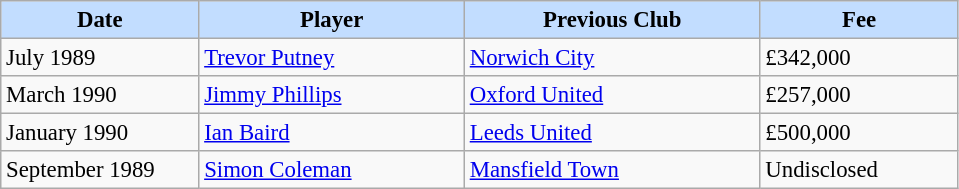<table class="wikitable" style="text-align:left; font-size:95%;">
<tr>
<th style="background:#c2ddff; width:125px;">Date</th>
<th style="background:#c2ddff; width:170px;">Player</th>
<th style="background:#c2ddff; width:190px;">Previous Club</th>
<th style="background:#c2ddff; width:125px;">Fee</th>
</tr>
<tr>
<td>July 1989</td>
<td> <a href='#'>Trevor Putney</a></td>
<td><a href='#'>Norwich City</a></td>
<td>£342,000</td>
</tr>
<tr>
<td>March 1990</td>
<td> <a href='#'>Jimmy Phillips</a></td>
<td><a href='#'>Oxford United</a></td>
<td>£257,000</td>
</tr>
<tr>
<td>January 1990</td>
<td> <a href='#'>Ian Baird</a></td>
<td><a href='#'>Leeds United</a></td>
<td>£500,000</td>
</tr>
<tr>
<td>September 1989</td>
<td> <a href='#'>Simon Coleman</a></td>
<td><a href='#'>Mansfield Town</a></td>
<td>Undisclosed</td>
</tr>
</table>
